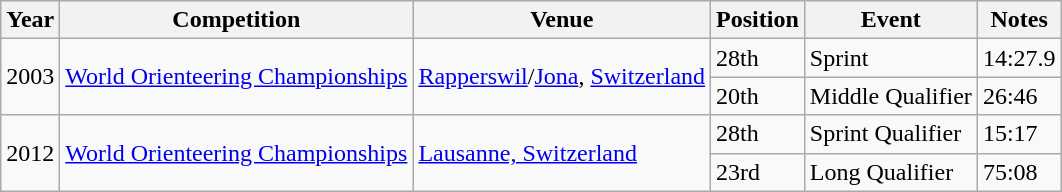<table class=wikitable>
<tr>
<th>Year</th>
<th>Competition</th>
<th>Venue</th>
<th>Position</th>
<th>Event</th>
<th>Notes</th>
</tr>
<tr>
<td rowspan=2>2003</td>
<td rowspan=2><a href='#'>World Orienteering Championships</a></td>
<td rowspan=2><a href='#'>Rapperswil</a>/<a href='#'>Jona</a>, <a href='#'>Switzerland</a></td>
<td>28th</td>
<td>Sprint</td>
<td>14:27.9</td>
</tr>
<tr>
<td>20th</td>
<td>Middle Qualifier</td>
<td>26:46</td>
</tr>
<tr>
<td rowspan=2>2012</td>
<td rowspan=2><a href='#'>World Orienteering Championships</a></td>
<td rowspan=2><a href='#'>Lausanne, Switzerland</a></td>
<td>28th</td>
<td>Sprint Qualifier</td>
<td>15:17</td>
</tr>
<tr>
<td>23rd</td>
<td>Long Qualifier</td>
<td>75:08</td>
</tr>
</table>
